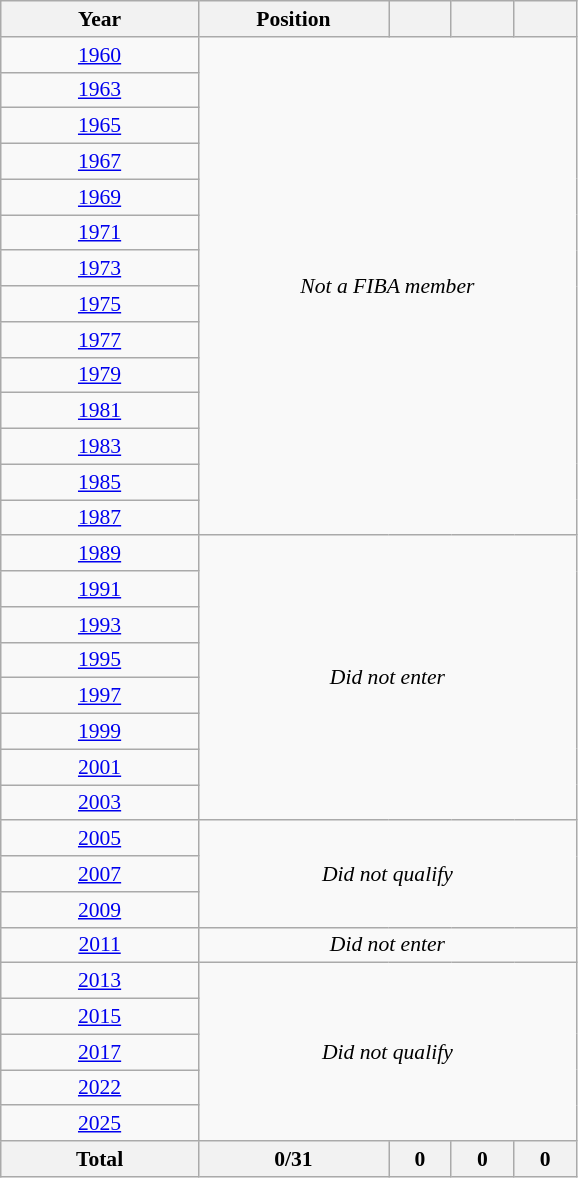<table class="wikitable" style="text-align: center;font-size:90%;">
<tr>
<th width=125>Year</th>
<th width=120>Position</th>
<th width=35></th>
<th width=35></th>
<th width=35></th>
</tr>
<tr>
<td> <a href='#'>1960</a></td>
<td rowspan=14 colspan=4><em>Not a FIBA member</em></td>
</tr>
<tr>
<td> <a href='#'>1963</a></td>
</tr>
<tr>
<td> <a href='#'>1965</a></td>
</tr>
<tr>
<td> <a href='#'>1967</a></td>
</tr>
<tr>
<td> <a href='#'>1969</a></td>
</tr>
<tr>
<td> <a href='#'>1971</a></td>
</tr>
<tr>
<td> <a href='#'>1973</a></td>
</tr>
<tr>
<td> <a href='#'>1975</a></td>
</tr>
<tr>
<td> <a href='#'>1977</a></td>
</tr>
<tr>
<td> <a href='#'>1979</a></td>
</tr>
<tr>
<td> <a href='#'>1981</a></td>
</tr>
<tr>
<td> <a href='#'>1983</a></td>
</tr>
<tr>
<td> <a href='#'>1985</a></td>
</tr>
<tr>
<td> <a href='#'>1987</a></td>
</tr>
<tr>
<td> <a href='#'>1989</a></td>
<td rowspan=8 colspan=4><em>Did not enter</em></td>
</tr>
<tr>
<td> <a href='#'>1991</a></td>
</tr>
<tr>
<td> <a href='#'>1993</a></td>
</tr>
<tr>
<td> <a href='#'>1995</a></td>
</tr>
<tr>
<td> <a href='#'>1997</a></td>
</tr>
<tr>
<td> <a href='#'>1999</a></td>
</tr>
<tr>
<td> <a href='#'>2001</a></td>
</tr>
<tr>
<td> <a href='#'>2003</a></td>
</tr>
<tr>
<td> <a href='#'>2005</a></td>
<td rowspan=3 colspan=4><em>Did not qualify</em></td>
</tr>
<tr>
<td> <a href='#'>2007</a></td>
</tr>
<tr>
<td> <a href='#'>2009</a></td>
</tr>
<tr>
<td> <a href='#'>2011</a></td>
<td colspan=4><em>Did not enter</em></td>
</tr>
<tr>
<td> <a href='#'>2013</a></td>
<td rowspan=5 colspan=4><em>Did not qualify</em></td>
</tr>
<tr>
<td> <a href='#'>2015</a></td>
</tr>
<tr>
<td> <a href='#'>2017</a></td>
</tr>
<tr>
<td> <a href='#'>2022</a></td>
</tr>
<tr>
<td> <a href='#'>2025</a></td>
</tr>
<tr>
<th>Total</th>
<th>0/31</th>
<th>0</th>
<th>0</th>
<th>0</th>
</tr>
</table>
